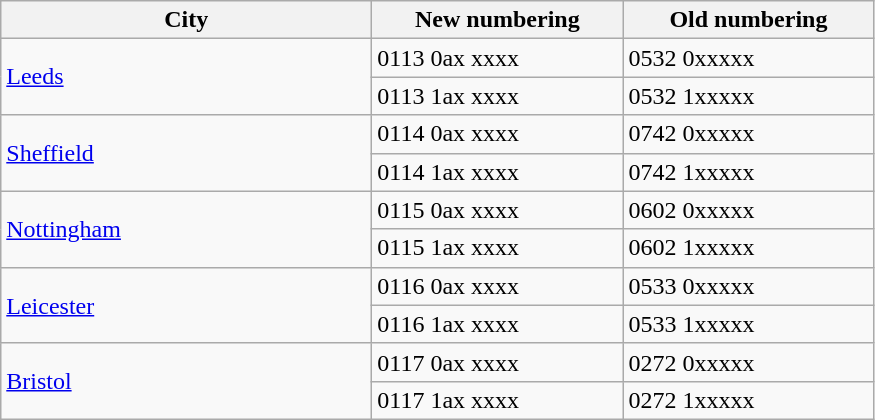<table class="wikitable sortable">
<tr>
<th style="width: 15em;">City</th>
<th style="width: 10em;">New numbering</th>
<th style="width: 10em;">Old numbering</th>
</tr>
<tr>
<td rowspan="2"><a href='#'>Leeds</a></td>
<td>0113 0ax xxxx</td>
<td>0532 0xxxxx</td>
</tr>
<tr>
<td>0113 1ax xxxx</td>
<td>0532 1xxxxx</td>
</tr>
<tr>
<td rowspan="2"><a href='#'>Sheffield</a></td>
<td>0114 0ax xxxx</td>
<td>0742 0xxxxx</td>
</tr>
<tr>
<td>0114 1ax xxxx</td>
<td>0742 1xxxxx</td>
</tr>
<tr>
<td rowspan="2"><a href='#'>Nottingham</a></td>
<td>0115 0ax xxxx</td>
<td>0602 0xxxxx</td>
</tr>
<tr>
<td>0115 1ax xxxx</td>
<td>0602 1xxxxx</td>
</tr>
<tr>
<td rowspan="2"><a href='#'>Leicester</a></td>
<td>0116 0ax xxxx</td>
<td>0533 0xxxxx</td>
</tr>
<tr>
<td>0116 1ax xxxx</td>
<td>0533 1xxxxx</td>
</tr>
<tr>
<td rowspan="2"><a href='#'>Bristol</a></td>
<td>0117 0ax xxxx</td>
<td>0272 0xxxxx</td>
</tr>
<tr>
<td>0117 1ax xxxx</td>
<td>0272 1xxxxx</td>
</tr>
</table>
